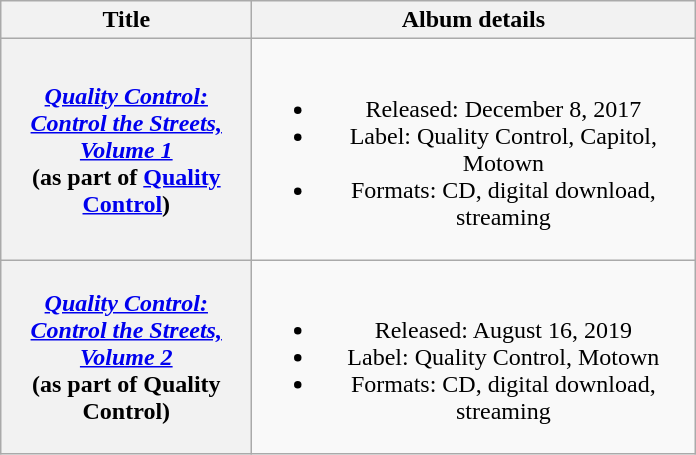<table class="wikitable plainrowheaders" style="text-align:center;">
<tr>
<th scope="col" style="width:10em;">Title</th>
<th scope="col" style="width:18em;">Album details</th>
</tr>
<tr>
<th scope="row"><em><a href='#'>Quality Control: Control the Streets, Volume 1</a></em><br><span>(as part of <a href='#'>Quality Control</a>)</span></th>
<td><br><ul><li>Released: December 8, 2017</li><li>Label: Quality Control, Capitol, Motown</li><li>Formats: CD, digital download, streaming</li></ul></td>
</tr>
<tr>
<th scope="row"><em><a href='#'>Quality Control: Control the Streets, Volume 2</a></em><br><span>(as part of Quality Control)</span></th>
<td><br><ul><li>Released: August 16, 2019</li><li>Label: Quality Control, Motown</li><li>Formats: CD, digital download, streaming</li></ul></td>
</tr>
</table>
